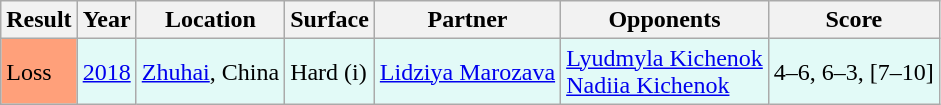<table class="sortable wikitable">
<tr>
<th>Result</th>
<th>Year</th>
<th>Location</th>
<th>Surface</th>
<th>Partner</th>
<th>Opponents</th>
<th class="unsortable">Score</th>
</tr>
<tr style="background:#e2faf7;">
<td style="background:#ffa07a;">Loss</td>
<td><a href='#'>2018</a></td>
<td><a href='#'>Zhuhai</a>, China</td>
<td>Hard (i)</td>
<td> <a href='#'>Lidziya Marozava</a></td>
<td> <a href='#'>Lyudmyla Kichenok</a> <br>  <a href='#'>Nadiia Kichenok</a></td>
<td>4–6, 6–3, [7–10]</td>
</tr>
</table>
